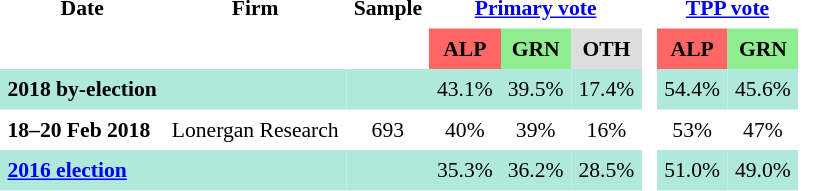<table class="toccolours" cellpadding="5" cellspacing="0" style="float:left; margin-right:.5em; margin-top:.4em; font-size:90%;">
<tr>
<td></td>
</tr>
<tr>
<th style="background:#; text-align:center;">Date</th>
<th style="background:#; text-align:center;">Firm</th>
<th style="background:#; text-align:center;">Sample</th>
<th colspan="3" style="background:#; text-align:center;"><a href='#'>Primary vote</a></th>
<th style="background:#; text-align:center;"></th>
<th colspan="2" style="background:#; text-align:center;"><a href='#'>TPP vote</a></th>
</tr>
<tr>
<th style="background:#; text-align:center;"></th>
<th style="background:#; text-align:center;"></th>
<th style="background:#; text-align:center;"></th>
<th style="background:#f66; text-align:center;">ALP</th>
<th style="background:#90ee90;">GRN</th>
<th style="background:#DDDDDD;;">OTH</th>
<th style="background:#FFFFFF;;"></th>
<th style="background:#f66; text-align:center;">ALP</th>
<th style="background:#90ee90; text-align:center;">GRN</th>
<th style="background:#FFFFFF; text-align:center;"></th>
</tr>
<tr>
<th style="text-align:left; background:#b0e9db;"><strong>2018 by-election</strong></th>
<td width="" style="text-align:center; background:#b0e9db;"></td>
<td width="" style="text-align:center; background:#b0e9db;"></td>
<td width="" style="text-align:center; background:#b0e9db;">43.1%</td>
<td width="" style="text-align:center; background:#b0e9db;">39.5%</td>
<td width="" style="text-align:center; background:#b0e9db;">17.4%</td>
<td width="" style="text-align:center; background:#;"></td>
<td width="" style="text-align:center; background:#b0e9db;">54.4%</td>
<td width="" style="text-align:center; background:#b0e9db;">45.6%</td>
</tr>
<tr>
<th style="text-align:left;" bgcolor="">18–20 Feb 2018</th>
<td style="text-align:center;" bgcolor="">Lonergan Research</td>
<td style="text-align:center;" bgcolor="">693</td>
<td width="" style="text-align:center; background:#;">40%</td>
<td width="" style="text-align:center; background:#;">39%</td>
<td width="" style="text-align:center; background:#;">16%</td>
<td width="" style="text-align:center; background:#;"></td>
<td width="" style="text-align:center; background:#;">53%</td>
<td width="" style="text-align:center; background:#;">47%</td>
</tr>
<tr>
<th style="text-align:left; background:#b0e9db;"><strong><a href='#'>2016 election</a></strong></th>
<td width="" style="text-align:center; background:#b0e9db;"></td>
<td width="" style="text-align:center; background:#b0e9db;"></td>
<td width="" style="text-align:center; background:#b0e9db;">35.3%</td>
<td width="" style="text-align:center; background:#b0e9db;">36.2%</td>
<td width="" style="text-align:center; background:#b0e9db;">28.5%</td>
<td width="" style="text-align:center; background:#;"></td>
<td width="" style="text-align:center; background:#b0e9db;">51.0%</td>
<td width="" style="text-align:center; background:#b0e9db;">49.0%</td>
</tr>
</table>
